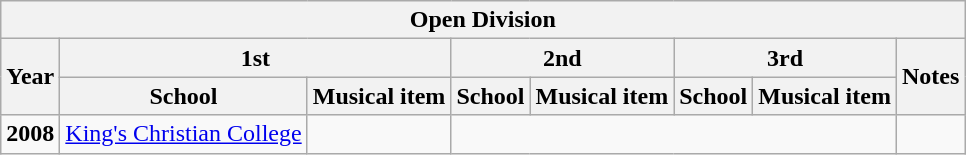<table class="wikitable sortable">
<tr>
<th colspan=8>Open Division</th>
</tr>
<tr>
<th rowspan=2>Year</th>
<th colspan=2>1st</th>
<th colspan=2>2nd</th>
<th colspan=2>3rd</th>
<th rowspan=2>Notes</th>
</tr>
<tr>
<th>School</th>
<th>Musical item</th>
<th>School</th>
<th>Musical item</th>
<th>School</th>
<th>Musical item</th>
</tr>
<tr>
<td><strong>2008</strong></td>
<td><a href='#'>King's Christian College</a></td>
<td></td>
<td colspan=4></td>
<td></td>
</tr>
</table>
